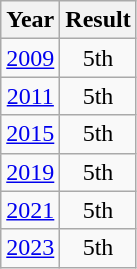<table class="wikitable" style="text-align:center">
<tr>
<th>Year</th>
<th>Result</th>
</tr>
<tr>
<td><a href='#'>2009</a></td>
<td>5th</td>
</tr>
<tr>
<td><a href='#'>2011</a></td>
<td>5th</td>
</tr>
<tr>
<td><a href='#'>2015</a></td>
<td>5th</td>
</tr>
<tr>
<td><a href='#'>2019</a></td>
<td>5th</td>
</tr>
<tr>
<td><a href='#'>2021</a></td>
<td>5th</td>
</tr>
<tr>
<td><a href='#'>2023</a></td>
<td>5th</td>
</tr>
</table>
